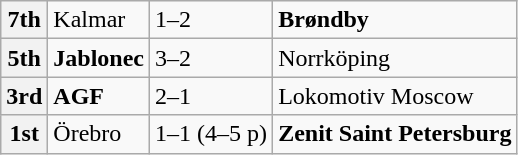<table class="wikitable">
<tr>
<th>7th</th>
<td><div>Kalmar </div></td>
<td><div> 1–2</div></td>
<td> <strong>Brøndby</strong></td>
</tr>
<tr>
<th>5th</th>
<td><div><strong>Jablonec</strong> </div></td>
<td><div>3–2</div></td>
<td> Norrköping</td>
</tr>
<tr>
<th>3rd</th>
<td><div><strong>AGF</strong> </div></td>
<td><div>2–1</div></td>
<td> Lokomotiv Moscow</td>
</tr>
<tr>
<th>1st</th>
<td><div>Örebro </div></td>
<td><div>1–1 (4–5 p)</div></td>
<td> <strong>Zenit Saint Petersburg</strong></td>
</tr>
</table>
